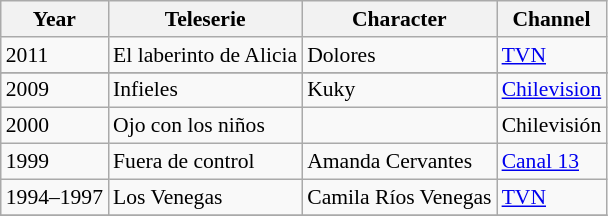<table class="wikitable" style="font-size: 90%;">
<tr>
<th>Year</th>
<th>Teleserie</th>
<th>Character</th>
<th>Channel</th>
</tr>
<tr>
<td>2011</td>
<td>El laberinto de Alicia</td>
<td rowspan="1">Dolores</td>
<td><a href='#'>TVN</a></td>
</tr>
<tr>
</tr>
<tr>
<td>2009</td>
<td>Infieles</td>
<td rowspan="1">Kuky</td>
<td><a href='#'>Chilevision</a></td>
</tr>
<tr>
<td>2000</td>
<td>Ojo con los niños</td>
<td rowspan="1"></td>
<td>Chilevisión</td>
</tr>
<tr>
<td>1999</td>
<td>Fuera de control</td>
<td rowspan="1">Amanda Cervantes</td>
<td><a href='#'>Canal 13</a></td>
</tr>
<tr>
<td>1994–1997</td>
<td>Los Venegas</td>
<td rowspan="1">Camila Ríos Venegas</td>
<td><a href='#'>TVN</a></td>
</tr>
<tr>
</tr>
</table>
